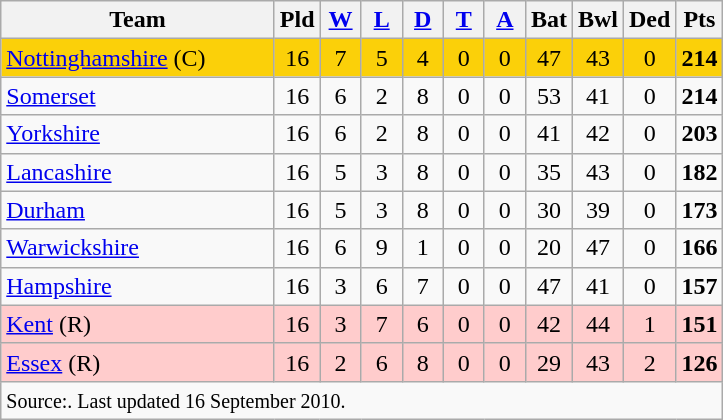<table class="wikitable" style="text-align:center;">
<tr>
<th width=175>Team</th>
<th width=20 abbr="Played">Pld</th>
<th width=20 abbr="Won"><a href='#'>W</a></th>
<th width=20 abbr="Lost"><a href='#'>L</a></th>
<th width=20 abbr="Drawn"><a href='#'>D</a></th>
<th width=20 abbr="Tied"><a href='#'>T</a></th>
<th width=20 abbr="Abandoned"><a href='#'>A</a></th>
<th width=20 abbr="Batting Points">Bat</th>
<th width=20 abbr="Bowling Points">Bwl</th>
<th width=20 abbr="Deducted points">Ded</th>
<th width=20 abbr="Points">Pts</th>
</tr>
<tr style="background:#fbd009;">
<td style="text-align:left;"><a href='#'>Nottinghamshire</a> (C)</td>
<td>16</td>
<td>7</td>
<td>5</td>
<td>4</td>
<td>0</td>
<td>0</td>
<td>47</td>
<td>43</td>
<td>0</td>
<td><strong>214</strong></td>
</tr>
<tr style="background:#f9f9f9;">
<td style="text-align:left;"><a href='#'>Somerset</a></td>
<td>16</td>
<td>6</td>
<td>2</td>
<td>8</td>
<td>0</td>
<td>0</td>
<td>53</td>
<td>41</td>
<td>0</td>
<td><strong>214</strong></td>
</tr>
<tr style="background:#f9f9f9;">
<td style="text-align:left;"><a href='#'>Yorkshire</a></td>
<td>16</td>
<td>6</td>
<td>2</td>
<td>8</td>
<td>0</td>
<td>0</td>
<td>41</td>
<td>42</td>
<td>0</td>
<td><strong>203</strong></td>
</tr>
<tr style="background:#f9f9f9;">
<td style="text-align:left;"><a href='#'>Lancashire</a></td>
<td>16</td>
<td>5</td>
<td>3</td>
<td>8</td>
<td>0</td>
<td>0</td>
<td>35</td>
<td>43</td>
<td>0</td>
<td><strong>182</strong></td>
</tr>
<tr style="background:#f9f9f9;">
<td style="text-align:left;"><a href='#'>Durham</a></td>
<td>16</td>
<td>5</td>
<td>3</td>
<td>8</td>
<td>0</td>
<td>0</td>
<td>30</td>
<td>39</td>
<td>0</td>
<td><strong>173</strong></td>
</tr>
<tr style="background:#f9f9f9;">
<td style="text-align:left;"><a href='#'>Warwickshire</a></td>
<td>16</td>
<td>6</td>
<td>9</td>
<td>1</td>
<td>0</td>
<td>0</td>
<td>20</td>
<td>47</td>
<td>0</td>
<td><strong>166</strong></td>
</tr>
<tr style="background:#f9f9f9;">
<td style="text-align:left;"><a href='#'>Hampshire</a></td>
<td>16</td>
<td>3</td>
<td>6</td>
<td>7</td>
<td>0</td>
<td>0</td>
<td>47</td>
<td>41</td>
<td>0</td>
<td><strong>157</strong></td>
</tr>
<tr style="background:#FFCCCC;">
<td style="text-align:left;"><a href='#'>Kent</a> (R)</td>
<td>16</td>
<td>3</td>
<td>7</td>
<td>6</td>
<td>0</td>
<td>0</td>
<td>42</td>
<td>44</td>
<td>1</td>
<td><strong>151</strong></td>
</tr>
<tr style="background:#FFCCCC;">
<td style="text-align:left;"><a href='#'>Essex</a> (R)</td>
<td>16</td>
<td>2</td>
<td>6</td>
<td>8</td>
<td>0</td>
<td>0</td>
<td>29</td>
<td>43</td>
<td>2</td>
<td><strong>126</strong></td>
</tr>
<tr>
<td colspan=11 align="left"><small>Source:. Last updated 16 September 2010.</small></td>
</tr>
</table>
